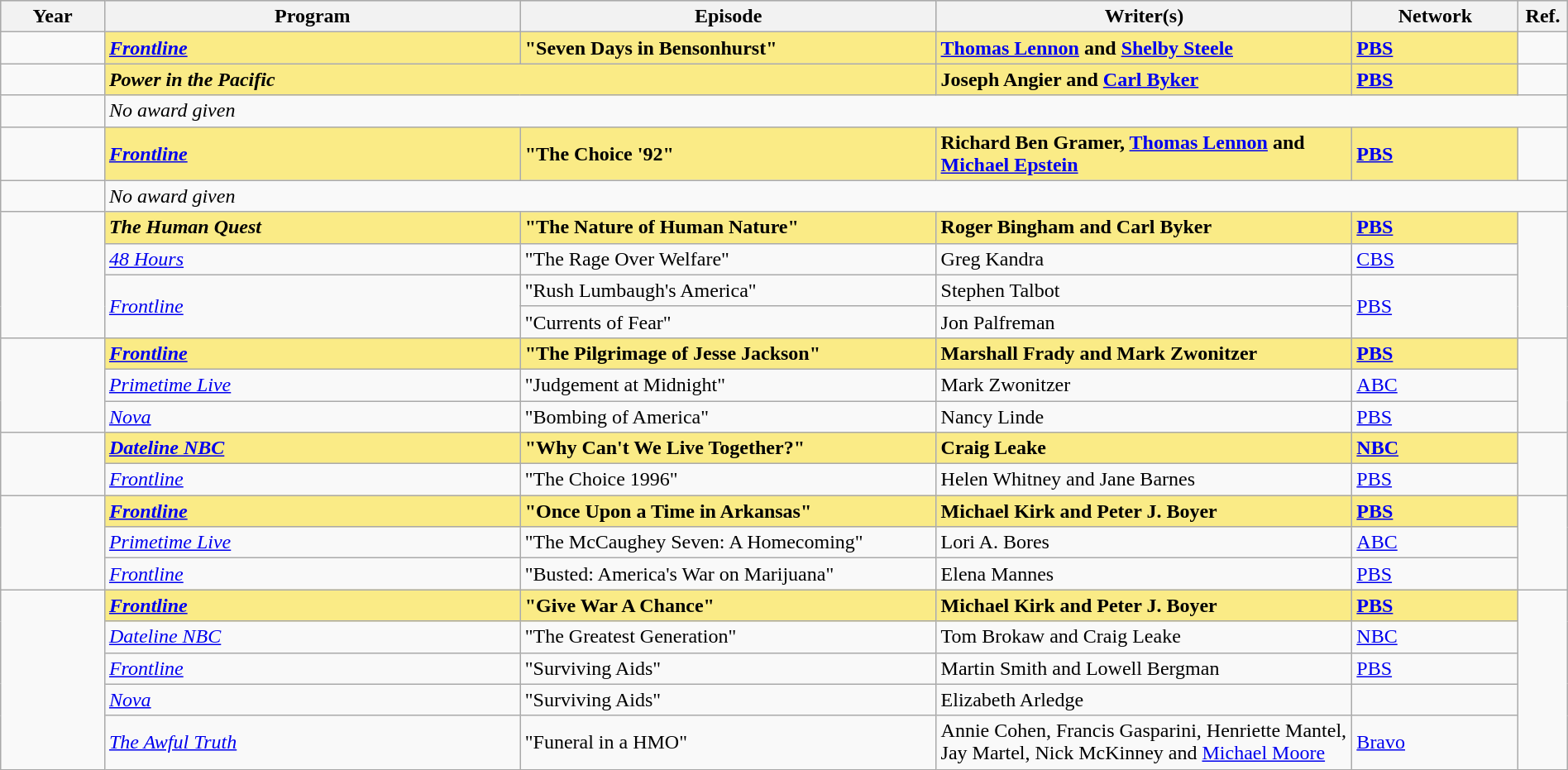<table class="wikitable" style="width:100%">
<tr bgcolor="#CCCCCC" align="center">
<th width="5%">Year</th>
<th width="20%">Program</th>
<th width="20%">Episode</th>
<th width="20%">Writer(s)</th>
<th width="8%">Network</th>
<th width="1%">Ref.</th>
</tr>
<tr>
<td rowspan=1></td>
<td style="background:#FAEB86;"><strong><em><a href='#'>Frontline</a></em></strong></td>
<td style="background:#FAEB86;"><strong>"Seven Days in Bensonhurst"</strong></td>
<td style="background:#FAEB86;"><strong><a href='#'>Thomas Lennon</a> and <a href='#'>Shelby Steele</a></strong></td>
<td style="background:#FAEB86;"><strong><a href='#'>PBS</a></strong></td>
<td rowspan=1 style="text-align:center;"></td>
</tr>
<tr>
<td rowspan=1></td>
<td colspan="2" style="background:#FAEB86;"><strong><em>Power in the Pacific</em></strong></td>
<td style="background:#FAEB86;"><strong>Joseph Angier and <a href='#'>Carl Byker</a></strong></td>
<td style="background:#FAEB86;"><strong><a href='#'>PBS</a></strong></td>
<td rowspan=1 style="text-align:center;"></td>
</tr>
<tr>
<td rowspan=1></td>
<td colspan="5"><em>No award given</em></td>
</tr>
<tr>
<td rowspan=1></td>
<td style="background:#FAEB86;"><strong><em><a href='#'>Frontline</a></em></strong></td>
<td style="background:#FAEB86;"><strong>"The Choice '92"</strong></td>
<td style="background:#FAEB86;"><strong>Richard Ben Gramer, <a href='#'>Thomas Lennon</a> and <a href='#'>Michael Epstein</a></strong></td>
<td style="background:#FAEB86;"><strong><a href='#'>PBS</a></strong></td>
<td rowspan=1 style="text-align:center;"></td>
</tr>
<tr>
<td rowspan=1></td>
<td colspan="5"><em>No award given</em></td>
</tr>
<tr>
<td rowspan=4></td>
<td style="background:#FAEB86;"><strong><em>The Human Quest</em></strong></td>
<td style="background:#FAEB86;"><strong>"The Nature of Human Nature"</strong></td>
<td style="background:#FAEB86;"><strong>Roger Bingham and Carl Byker</strong></td>
<td style="background:#FAEB86;"><strong><a href='#'>PBS</a></strong></td>
<td rowspan=4 style="text-align:center;"></td>
</tr>
<tr>
<td><em><a href='#'>48 Hours</a></em></td>
<td>"The Rage Over Welfare"</td>
<td>Greg Kandra</td>
<td><a href='#'>CBS</a></td>
</tr>
<tr>
<td rowspan="2"><em><a href='#'>Frontline</a></em></td>
<td>"Rush Lumbaugh's America"</td>
<td>Stephen Talbot</td>
<td rowspan="2"><a href='#'>PBS</a></td>
</tr>
<tr>
<td>"Currents of Fear"</td>
<td>Jon Palfreman</td>
</tr>
<tr>
<td rowspan=3></td>
<td style="background:#FAEB86;"><strong><em><a href='#'>Frontline</a></em></strong></td>
<td style="background:#FAEB86;"><strong>"The Pilgrimage of Jesse Jackson"</strong></td>
<td style="background:#FAEB86;"><strong>Marshall Frady and Mark Zwonitzer</strong></td>
<td style="background:#FAEB86;"><strong><a href='#'>PBS</a></strong></td>
<td rowspan=3 style="text-align:center;"></td>
</tr>
<tr>
<td><em><a href='#'>Primetime Live</a></em></td>
<td>"Judgement at Midnight"</td>
<td>Mark Zwonitzer</td>
<td><a href='#'>ABC</a></td>
</tr>
<tr>
<td><em><a href='#'>Nova</a></em></td>
<td>"Bombing of America"</td>
<td>Nancy Linde</td>
<td><a href='#'>PBS</a></td>
</tr>
<tr>
<td rowspan=2></td>
<td style="background:#FAEB86;"><strong><em><a href='#'>Dateline NBC</a></em></strong></td>
<td style="background:#FAEB86;"><strong>"Why Can't We Live Together?"</strong></td>
<td style="background:#FAEB86;"><strong>Craig Leake</strong></td>
<td style="background:#FAEB86;"><strong><a href='#'>NBC</a></strong></td>
<td rowspan=2 style="text-align:center;"></td>
</tr>
<tr>
<td><em><a href='#'>Frontline</a></em></td>
<td>"The Choice 1996"</td>
<td>Helen Whitney and Jane Barnes</td>
<td><a href='#'>PBS</a></td>
</tr>
<tr>
<td rowspan=3></td>
<td style="background:#FAEB86;"><strong><em><a href='#'>Frontline</a></em></strong></td>
<td style="background:#FAEB86;"><strong>"Once Upon a Time in Arkansas"</strong></td>
<td style="background:#FAEB86;"><strong>Michael Kirk and Peter J. Boyer</strong></td>
<td style="background:#FAEB86;"><strong><a href='#'>PBS</a></strong></td>
<td rowspan=3 style="text-align:center;"></td>
</tr>
<tr>
<td><em><a href='#'>Primetime Live</a></em></td>
<td>"The McCaughey Seven: A Homecoming"</td>
<td>Lori A. Bores</td>
<td><a href='#'>ABC</a></td>
</tr>
<tr>
<td><em><a href='#'>Frontline</a></em></td>
<td>"Busted: America's War on Marijuana"</td>
<td>Elena Mannes</td>
<td><a href='#'>PBS</a></td>
</tr>
<tr>
<td rowspan=5></td>
<td style="background:#FAEB86;"><strong><em><a href='#'>Frontline</a></em></strong></td>
<td style="background:#FAEB86;"><strong>"Give War A Chance"</strong></td>
<td style="background:#FAEB86;"><strong>Michael Kirk and Peter J. Boyer</strong></td>
<td style="background:#FAEB86;"><strong><a href='#'>PBS</a></strong></td>
<td rowspan=5 style="text-align:center;"></td>
</tr>
<tr>
<td><em><a href='#'>Dateline NBC</a></em></td>
<td>"The Greatest Generation"</td>
<td>Tom Brokaw and Craig Leake</td>
<td><a href='#'>NBC</a></td>
</tr>
<tr>
<td><em><a href='#'>Frontline</a></em></td>
<td>"Surviving Aids"</td>
<td>Martin Smith and Lowell Bergman</td>
<td><a href='#'>PBS</a></td>
</tr>
<tr>
<td><em><a href='#'>Nova</a></em></td>
<td>"Surviving Aids"</td>
<td>Elizabeth Arledge</td>
</tr>
<tr>
<td><em><a href='#'>The Awful Truth</a></em></td>
<td>"Funeral in a HMO"</td>
<td>Annie Cohen, Francis Gasparini, Henriette Mantel, Jay Martel, Nick McKinney and <a href='#'>Michael Moore</a></td>
<td><a href='#'>Bravo</a></td>
</tr>
</table>
